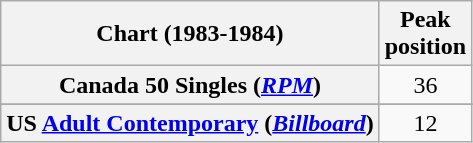<table class="wikitable sortable plainrowheaders">
<tr>
<th>Chart (1983-1984)</th>
<th>Peak<br>position</th>
</tr>
<tr>
<th scope="row">Canada 50 Singles (<em><a href='#'>RPM</a></em>)</th>
<td style="text-align:center;">36</td>
</tr>
<tr>
</tr>
<tr>
<th scope="row">US <a href='#'>Adult Contemporary</a> (<em><a href='#'>Billboard</a></em>)</th>
<td style="text-align:center;">12</td>
</tr>
</table>
